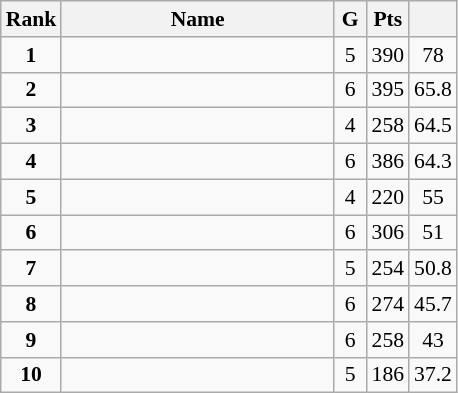<table class="wikitable" style="text-align:center; font-size:90%;">
<tr>
<th width=10px>Rank</th>
<th width=175px>Name</th>
<th width=15px>G</th>
<th width=10px>Pts</th>
<th width=10px></th>
</tr>
<tr>
<td><strong>1</strong></td>
<td align=left><strong></strong></td>
<td>5</td>
<td>390</td>
<td>78</td>
</tr>
<tr>
<td><strong>2</strong></td>
<td align=left></td>
<td>6</td>
<td>395</td>
<td>65.8</td>
</tr>
<tr>
<td><strong>3</strong></td>
<td align=left></td>
<td>4</td>
<td>258</td>
<td>64.5</td>
</tr>
<tr>
<td><strong>4</strong></td>
<td align=left></td>
<td>6</td>
<td>386</td>
<td>64.3</td>
</tr>
<tr>
<td><strong>5</strong></td>
<td align=left></td>
<td>4</td>
<td>220</td>
<td>55</td>
</tr>
<tr>
<td><strong>6</strong></td>
<td align=left></td>
<td>6</td>
<td>306</td>
<td>51</td>
</tr>
<tr>
<td><strong>7</strong></td>
<td align=left></td>
<td>5</td>
<td>254</td>
<td>50.8</td>
</tr>
<tr>
<td><strong>8</strong></td>
<td align=left></td>
<td>6</td>
<td>274</td>
<td>45.7</td>
</tr>
<tr>
<td><strong>9</strong></td>
<td align=left></td>
<td>6</td>
<td>258</td>
<td>43</td>
</tr>
<tr>
<td><strong>10</strong></td>
<td align=left></td>
<td>5</td>
<td>186</td>
<td>37.2</td>
</tr>
</table>
